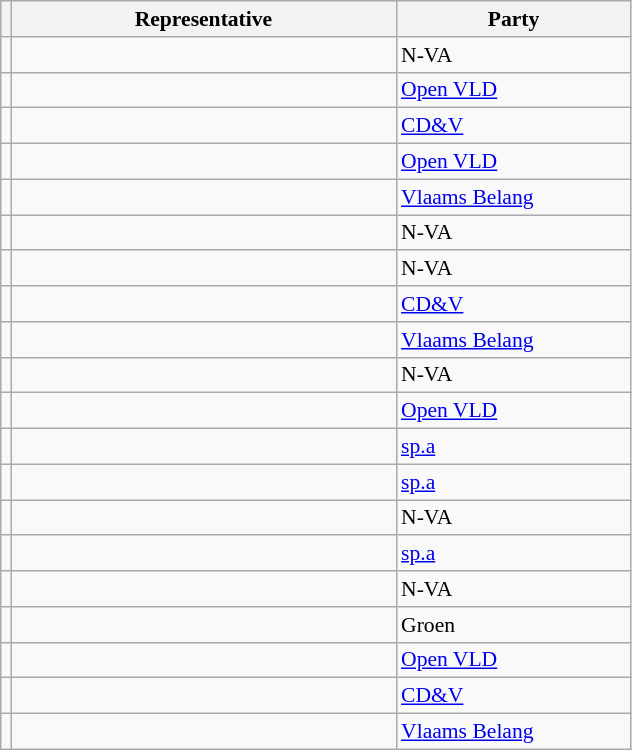<table class="sortable wikitable" style="text-align:left; font-size:90%">
<tr>
<th></th>
<th width="250">Representative</th>
<th width="150">Party</th>
</tr>
<tr>
<td></td>
<td align=left></td>
<td>N-VA</td>
</tr>
<tr>
<td></td>
<td align=left></td>
<td><a href='#'>Open VLD</a></td>
</tr>
<tr>
<td></td>
<td align=left></td>
<td><a href='#'>CD&V</a></td>
</tr>
<tr>
<td></td>
<td align=left></td>
<td><a href='#'>Open VLD</a></td>
</tr>
<tr>
<td></td>
<td align=left></td>
<td><a href='#'>Vlaams Belang</a></td>
</tr>
<tr>
<td></td>
<td align=left></td>
<td>N-VA</td>
</tr>
<tr>
<td></td>
<td align=left></td>
<td>N-VA</td>
</tr>
<tr>
<td></td>
<td align=left></td>
<td><a href='#'>CD&V</a></td>
</tr>
<tr>
<td></td>
<td align=left></td>
<td><a href='#'>Vlaams Belang</a></td>
</tr>
<tr>
<td></td>
<td align=left></td>
<td>N-VA</td>
</tr>
<tr>
<td></td>
<td align=left></td>
<td><a href='#'>Open VLD</a></td>
</tr>
<tr>
<td></td>
<td align=left></td>
<td><a href='#'>sp.a</a></td>
</tr>
<tr>
<td></td>
<td align=left></td>
<td><a href='#'>sp.a</a></td>
</tr>
<tr>
<td></td>
<td align=left></td>
<td>N-VA</td>
</tr>
<tr>
<td></td>
<td align=left></td>
<td><a href='#'>sp.a</a></td>
</tr>
<tr>
<td></td>
<td align=left></td>
<td>N-VA</td>
</tr>
<tr>
<td></td>
<td align=left></td>
<td>Groen</td>
</tr>
<tr>
<td></td>
<td align=left></td>
<td><a href='#'>Open VLD</a></td>
</tr>
<tr>
<td></td>
<td align=left></td>
<td><a href='#'>CD&V</a></td>
</tr>
<tr>
<td></td>
<td align=left></td>
<td><a href='#'>Vlaams Belang</a></td>
</tr>
</table>
